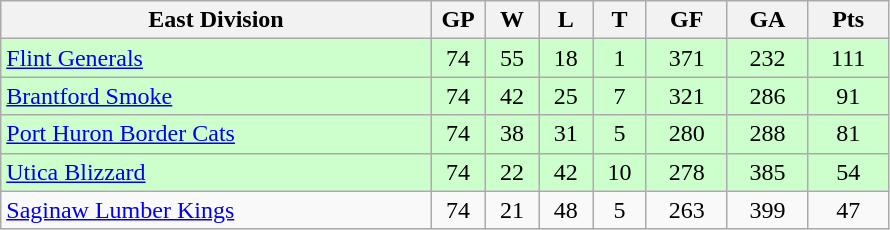<table class="wikitable">
<tr>
<th width="40%" bgcolor="#e0e0e0">East Division</th>
<th width="5%" bgcolor="#e0e0e0">GP</th>
<th width="5%" bgcolor="#e0e0e0">W</th>
<th width="5%" bgcolor="#e0e0e0">L</th>
<th width="5%" bgcolor="#e0e0e0">T</th>
<th width="7.5%" bgcolor="#e0e0e0">GF</th>
<th width="7.5%" bgcolor="#e0e0e0">GA</th>
<th width="7.5%" bgcolor="#e0e0e0">Pts</th>
</tr>
<tr align="center" bgcolor="#CCFFCC">
<td align="left"><a href='#'>Flint Generals</a></td>
<td>74</td>
<td>55</td>
<td>18</td>
<td>1</td>
<td>371</td>
<td>232</td>
<td>111</td>
</tr>
<tr align="center" bgcolor="#CCFFCC">
<td align="left"><a href='#'>Brantford Smoke</a></td>
<td>74</td>
<td>42</td>
<td>25</td>
<td>7</td>
<td>321</td>
<td>286</td>
<td>91</td>
</tr>
<tr align="center" bgcolor="#CCFFCC">
<td align="left"><a href='#'>Port Huron Border Cats</a></td>
<td>74</td>
<td>38</td>
<td>31</td>
<td>5</td>
<td>280</td>
<td>288</td>
<td>81</td>
</tr>
<tr align="center" bgcolor="#CCFFCC">
<td align="left"><a href='#'>Utica Blizzard</a></td>
<td>74</td>
<td>22</td>
<td>42</td>
<td>10</td>
<td>278</td>
<td>385</td>
<td>54</td>
</tr>
<tr align="center">
<td align="left"><a href='#'>Saginaw Lumber Kings</a></td>
<td>74</td>
<td>21</td>
<td>48</td>
<td>5</td>
<td>263</td>
<td>399</td>
<td>47</td>
</tr>
</table>
